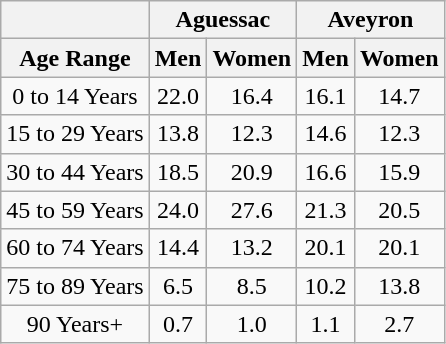<table class="wikitable" style="text-align:center;">
<tr>
<th></th>
<th colspan=2>Aguessac</th>
<th colspan=2>Aveyron</th>
</tr>
<tr>
<th>Age Range</th>
<th>Men</th>
<th>Women</th>
<th>Men</th>
<th>Women</th>
</tr>
<tr>
<td>0 to 14 Years</td>
<td>22.0</td>
<td>16.4</td>
<td>16.1</td>
<td>14.7</td>
</tr>
<tr>
<td>15 to 29 Years</td>
<td>13.8</td>
<td>12.3</td>
<td>14.6</td>
<td>12.3</td>
</tr>
<tr>
<td>30 to 44 Years</td>
<td>18.5</td>
<td>20.9</td>
<td>16.6</td>
<td>15.9</td>
</tr>
<tr>
<td>45 to 59 Years</td>
<td>24.0</td>
<td>27.6</td>
<td>21.3</td>
<td>20.5</td>
</tr>
<tr>
<td>60 to 74 Years</td>
<td>14.4</td>
<td>13.2</td>
<td>20.1</td>
<td>20.1</td>
</tr>
<tr>
<td>75 to 89 Years</td>
<td>6.5</td>
<td>8.5</td>
<td>10.2</td>
<td>13.8</td>
</tr>
<tr>
<td>90 Years+</td>
<td>0.7</td>
<td>1.0</td>
<td>1.1</td>
<td>2.7</td>
</tr>
</table>
